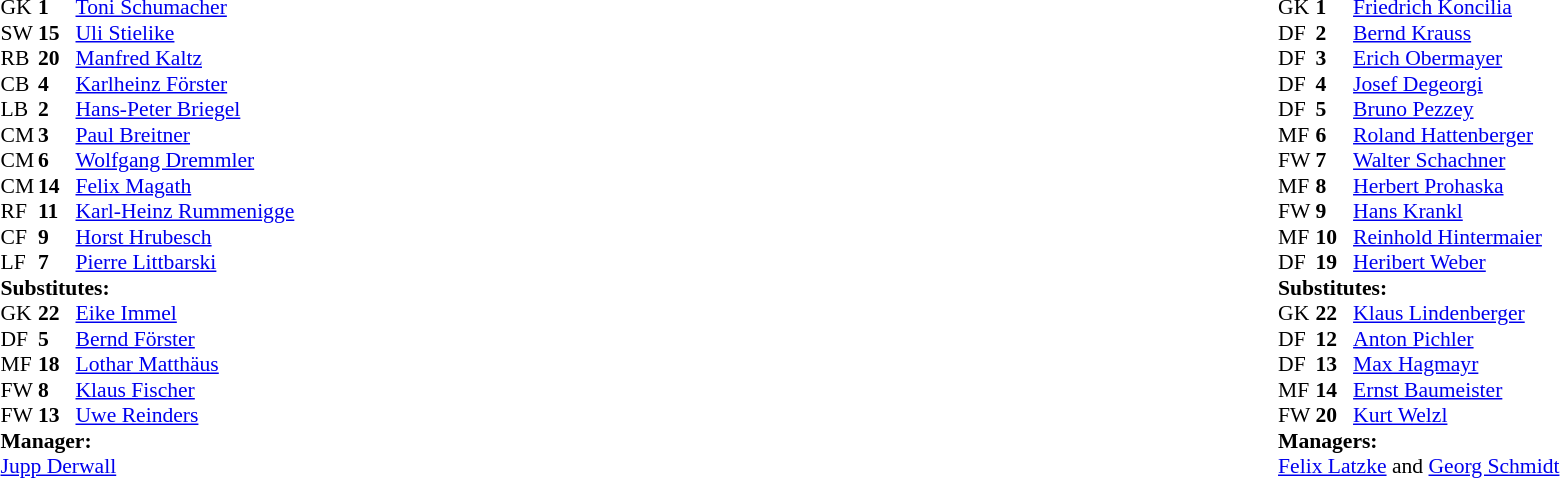<table width="100%">
<tr>
<td valign="top" width="50%"><br><table style="font-size: 90%" cellspacing="0" cellpadding="0">
<tr>
<th width="25"></th>
<th width="25"></th>
</tr>
<tr>
<td>GK</td>
<td><strong>1</strong></td>
<td><a href='#'>Toni Schumacher</a></td>
</tr>
<tr>
<td>SW</td>
<td><strong>15</strong></td>
<td><a href='#'>Uli Stielike</a></td>
</tr>
<tr>
<td>RB</td>
<td><strong>20</strong></td>
<td><a href='#'>Manfred Kaltz</a></td>
</tr>
<tr>
<td>CB</td>
<td><strong>4</strong></td>
<td><a href='#'>Karlheinz Förster</a></td>
</tr>
<tr>
<td>LB</td>
<td><strong>2</strong></td>
<td><a href='#'>Hans-Peter Briegel</a></td>
</tr>
<tr>
<td>CM</td>
<td><strong>3</strong></td>
<td><a href='#'>Paul Breitner</a></td>
</tr>
<tr>
<td>CM</td>
<td><strong>6</strong></td>
<td><a href='#'>Wolfgang Dremmler</a></td>
</tr>
<tr>
<td>CM</td>
<td><strong>14</strong></td>
<td><a href='#'>Felix Magath</a></td>
</tr>
<tr>
<td>RF</td>
<td><strong>11</strong></td>
<td><a href='#'>Karl-Heinz Rummenigge</a></td>
<td></td>
<td></td>
</tr>
<tr>
<td>CF</td>
<td><strong>9</strong></td>
<td><a href='#'>Horst Hrubesch</a></td>
<td></td>
<td></td>
</tr>
<tr>
<td>LF</td>
<td><strong>7</strong></td>
<td><a href='#'>Pierre Littbarski</a></td>
</tr>
<tr>
<td colspan=3><strong>Substitutes:</strong></td>
</tr>
<tr>
<td>GK</td>
<td><strong>22</strong></td>
<td><a href='#'>Eike Immel</a></td>
</tr>
<tr>
<td>DF</td>
<td><strong>5</strong></td>
<td><a href='#'>Bernd Förster</a></td>
</tr>
<tr>
<td>MF</td>
<td><strong>18</strong></td>
<td><a href='#'>Lothar Matthäus</a></td>
<td></td>
<td></td>
</tr>
<tr>
<td>FW</td>
<td><strong>8</strong></td>
<td><a href='#'>Klaus Fischer</a></td>
<td></td>
<td></td>
</tr>
<tr>
<td>FW</td>
<td><strong>13</strong></td>
<td><a href='#'>Uwe Reinders</a></td>
</tr>
<tr>
<td colspan=4><strong>Manager:</strong></td>
</tr>
<tr>
<td colspan="4"><a href='#'>Jupp Derwall</a></td>
</tr>
</table>
</td>
<td valign="top"></td>
<td valign="top" width="50%"><br><table style="font-size: 90%" cellspacing="0" cellpadding="0" align="center">
<tr>
<th width="25"></th>
<th width="25"></th>
</tr>
<tr>
</tr>
<tr>
<td>GK</td>
<td><strong>1</strong></td>
<td><a href='#'>Friedrich Koncilia</a></td>
</tr>
<tr>
<td>DF</td>
<td><strong>2</strong></td>
<td><a href='#'>Bernd Krauss</a></td>
</tr>
<tr>
<td>DF</td>
<td><strong>3</strong></td>
<td><a href='#'>Erich Obermayer</a></td>
</tr>
<tr>
<td>DF</td>
<td><strong>4</strong></td>
<td><a href='#'>Josef Degeorgi</a></td>
</tr>
<tr>
<td>DF</td>
<td><strong>5</strong></td>
<td><a href='#'>Bruno Pezzey</a></td>
</tr>
<tr>
<td>MF</td>
<td><strong>6</strong></td>
<td><a href='#'>Roland Hattenberger</a></td>
</tr>
<tr>
<td>FW</td>
<td><strong>7</strong></td>
<td><a href='#'>Walter Schachner</a></td>
<td></td>
</tr>
<tr>
<td>MF</td>
<td><strong>8</strong></td>
<td><a href='#'>Herbert Prohaska</a></td>
</tr>
<tr>
<td>FW</td>
<td><strong>9</strong></td>
<td><a href='#'>Hans Krankl</a></td>
</tr>
<tr>
<td>MF</td>
<td><strong>10</strong></td>
<td><a href='#'>Reinhold Hintermaier</a></td>
<td></td>
</tr>
<tr>
<td>DF</td>
<td><strong>19</strong></td>
<td><a href='#'>Heribert Weber</a></td>
</tr>
<tr>
<td colspan=4><strong>Substitutes:</strong></td>
</tr>
<tr>
<td>GK</td>
<td><strong>22</strong></td>
<td><a href='#'>Klaus Lindenberger</a></td>
</tr>
<tr>
<td>DF</td>
<td><strong>12</strong></td>
<td><a href='#'>Anton Pichler</a></td>
</tr>
<tr>
<td>DF</td>
<td><strong>13</strong></td>
<td><a href='#'>Max Hagmayr</a></td>
</tr>
<tr>
<td>MF</td>
<td><strong>14</strong></td>
<td><a href='#'>Ernst Baumeister</a></td>
</tr>
<tr>
<td>FW</td>
<td><strong>20</strong></td>
<td><a href='#'>Kurt Welzl</a></td>
</tr>
<tr>
<td colspan=4><strong>Managers:</strong></td>
</tr>
<tr>
<td colspan="4"><a href='#'>Felix Latzke</a> and <a href='#'>Georg Schmidt</a></td>
</tr>
</table>
</td>
</tr>
</table>
